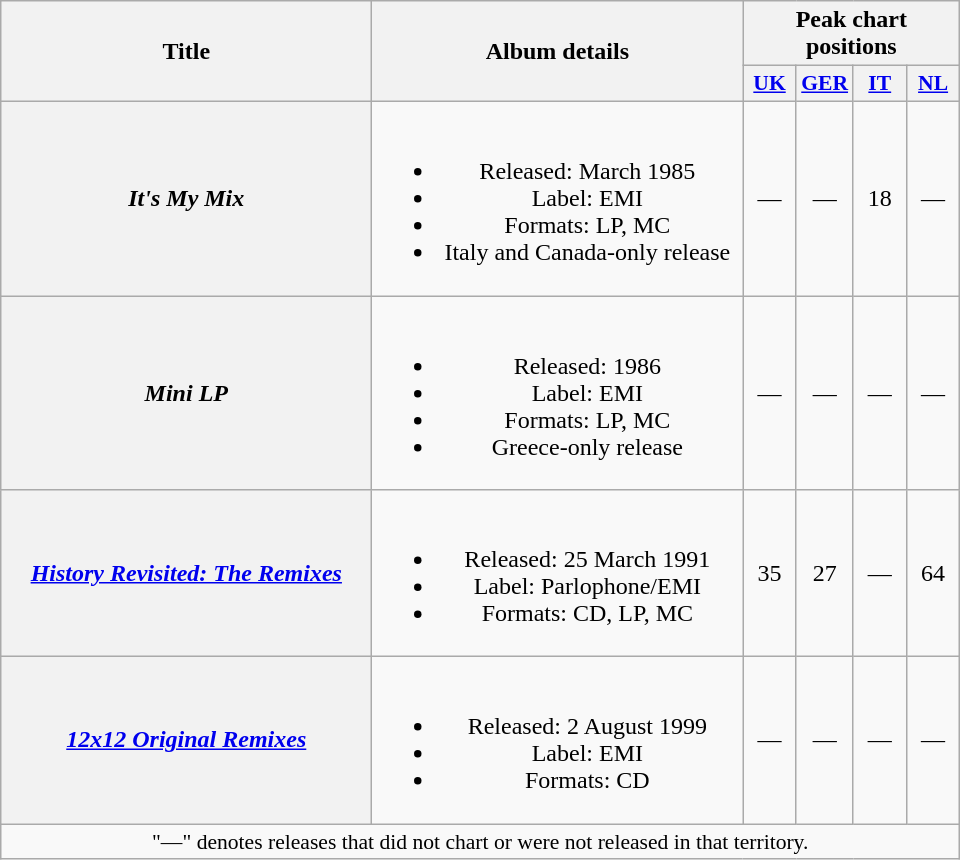<table class="wikitable plainrowheaders" style="text-align:center;">
<tr>
<th rowspan="2" scope="col" style="width:15em;">Title</th>
<th rowspan="2" scope="col" style="width:15em;">Album details</th>
<th colspan="4">Peak chart positions</th>
</tr>
<tr>
<th scope="col" style="width:2em;font-size:90%;"><a href='#'>UK</a><br></th>
<th scope="col" style="width:2em;font-size:90%;"><a href='#'>GER</a><br></th>
<th scope="col" style="width:2em;font-size:90%;"><a href='#'>IT</a><br></th>
<th scope="col" style="width:2em;font-size:90%;"><a href='#'>NL</a><br></th>
</tr>
<tr>
<th scope="row"><em>It's My Mix</em></th>
<td><br><ul><li>Released: March 1985</li><li>Label: EMI</li><li>Formats: LP, MC</li><li>Italy and Canada-only release</li></ul></td>
<td>—</td>
<td>—</td>
<td>18</td>
<td>—</td>
</tr>
<tr>
<th scope="row"><em>Mini LP</em></th>
<td><br><ul><li>Released: 1986</li><li>Label: EMI</li><li>Formats: LP, MC</li><li>Greece-only release</li></ul></td>
<td>—</td>
<td>—</td>
<td>—</td>
<td>—</td>
</tr>
<tr>
<th scope="row"><em><a href='#'>History Revisited: The Remixes</a></em></th>
<td><br><ul><li>Released: 25 March 1991</li><li>Label: Parlophone/EMI</li><li>Formats: CD, LP, MC</li></ul></td>
<td>35</td>
<td>27</td>
<td>—</td>
<td>64</td>
</tr>
<tr>
<th scope="row"><em><a href='#'>12x12 Original Remixes</a></em></th>
<td><br><ul><li>Released: 2 August 1999</li><li>Label: EMI</li><li>Formats: CD</li></ul></td>
<td>—</td>
<td>—</td>
<td>—</td>
<td>—</td>
</tr>
<tr>
<td colspan="6" style="font-size:90%">"—" denotes releases that did not chart or were not released in that territory.</td>
</tr>
</table>
